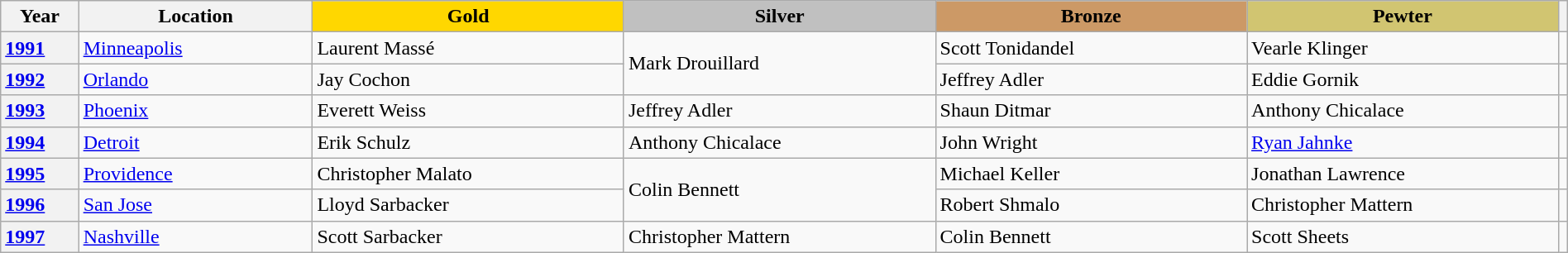<table class="wikitable unsortable" style="text-align:left; width:100%">
<tr>
<th scope="col" style="text-align:center; width:5%">Year</th>
<th scope="col" style="text-align:center; width:15%">Location</th>
<th scope="col" style="text-align:center; width:20%; background:gold">Gold</th>
<th scope="col" style="text-align:center; width:20%; background:silver">Silver</th>
<th scope="col" style="text-align:center; width:20%; background:#c96">Bronze</th>
<th scope="col" style="text-align:center; width:20%; background:#d1c571">Pewter</th>
<th scope="col" style="text-align:center"></th>
</tr>
<tr>
<th scope="row" style="text-align:left"><a href='#'>1991</a></th>
<td><a href='#'>Minneapolis</a></td>
<td>Laurent Massé</td>
<td rowspan="2">Mark Drouillard</td>
<td>Scott Tonidandel</td>
<td>Vearle Klinger</td>
<td></td>
</tr>
<tr>
<th scope="row" style="text-align:left"><a href='#'>1992</a></th>
<td><a href='#'>Orlando</a></td>
<td>Jay Cochon</td>
<td>Jeffrey Adler</td>
<td>Eddie Gornik</td>
<td></td>
</tr>
<tr>
<th scope="row" style="text-align:left"><a href='#'>1993</a></th>
<td><a href='#'>Phoenix</a></td>
<td>Everett Weiss</td>
<td>Jeffrey Adler</td>
<td>Shaun Ditmar</td>
<td>Anthony Chicalace</td>
<td></td>
</tr>
<tr>
<th scope="row" style="text-align:left"><a href='#'>1994</a></th>
<td><a href='#'>Detroit</a></td>
<td>Erik Schulz</td>
<td>Anthony Chicalace</td>
<td>John Wright</td>
<td><a href='#'>Ryan Jahnke</a></td>
<td></td>
</tr>
<tr>
<th scope="row" style="text-align:left"><a href='#'>1995</a></th>
<td><a href='#'>Providence</a></td>
<td>Christopher Malato</td>
<td rowspan="2">Colin Bennett</td>
<td>Michael Keller</td>
<td>Jonathan Lawrence</td>
<td></td>
</tr>
<tr>
<th scope="row" style="text-align:left"><a href='#'>1996</a></th>
<td><a href='#'>San Jose</a></td>
<td>Lloyd Sarbacker</td>
<td>Robert Shmalo</td>
<td>Christopher Mattern</td>
<td></td>
</tr>
<tr>
<th scope="row" style="text-align:left"><a href='#'>1997</a></th>
<td><a href='#'>Nashville</a></td>
<td>Scott Sarbacker</td>
<td>Christopher Mattern</td>
<td>Colin Bennett</td>
<td>Scott Sheets</td>
<td></td>
</tr>
</table>
